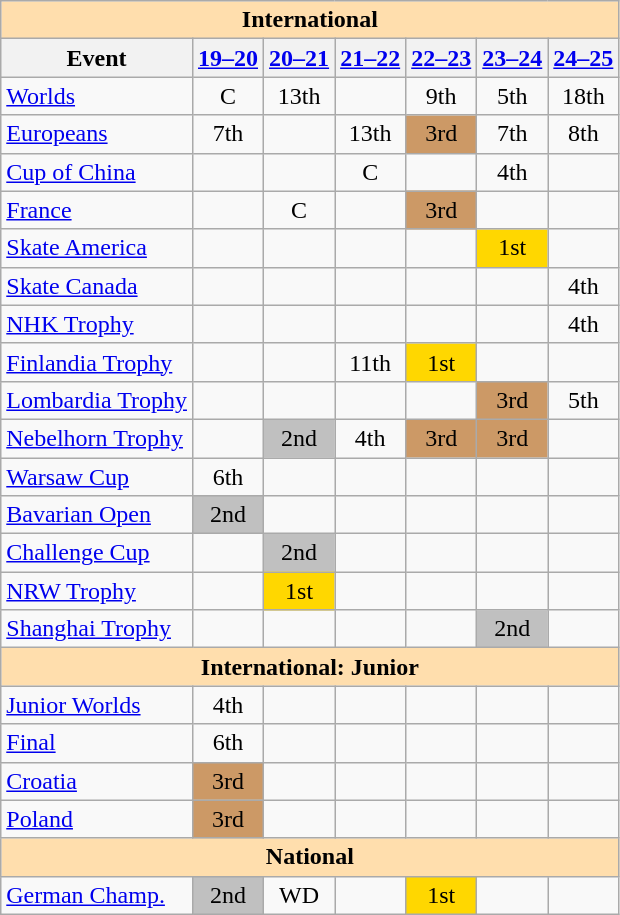<table class="wikitable" style="text-align:center">
<tr>
<th style="background-color: #ffdead; " colspan=7 align=center>International</th>
</tr>
<tr>
<th>Event</th>
<th><a href='#'>19–20</a></th>
<th><a href='#'>20–21</a></th>
<th><a href='#'>21–22</a></th>
<th><a href='#'>22–23</a></th>
<th><a href='#'>23–24</a></th>
<th><a href='#'>24–25</a></th>
</tr>
<tr>
<td align=left><a href='#'>Worlds</a></td>
<td>C</td>
<td>13th</td>
<td></td>
<td>9th</td>
<td>5th</td>
<td>18th</td>
</tr>
<tr>
<td align=left><a href='#'>Europeans</a></td>
<td>7th</td>
<td></td>
<td>13th</td>
<td bgcolor=cc9966>3rd</td>
<td>7th</td>
<td>8th</td>
</tr>
<tr>
<td align=left> <a href='#'>Cup of China</a></td>
<td></td>
<td></td>
<td>C</td>
<td></td>
<td>4th</td>
<td></td>
</tr>
<tr>
<td align=left> <a href='#'>France</a></td>
<td></td>
<td>C</td>
<td></td>
<td bgcolor=cc9966>3rd</td>
<td></td>
<td></td>
</tr>
<tr>
<td align=left> <a href='#'>Skate America</a></td>
<td></td>
<td></td>
<td></td>
<td></td>
<td bgcolor=gold>1st</td>
<td></td>
</tr>
<tr>
<td align=left> <a href='#'>Skate Canada</a></td>
<td></td>
<td></td>
<td></td>
<td></td>
<td></td>
<td>4th</td>
</tr>
<tr>
<td align=left> <a href='#'>NHK Trophy</a></td>
<td></td>
<td></td>
<td></td>
<td></td>
<td></td>
<td>4th</td>
</tr>
<tr>
<td align=left> <a href='#'>Finlandia Trophy</a></td>
<td></td>
<td></td>
<td>11th</td>
<td bgcolor=gold>1st</td>
<td></td>
<td></td>
</tr>
<tr>
<td align=left> <a href='#'>Lombardia Trophy</a></td>
<td></td>
<td></td>
<td></td>
<td></td>
<td bgcolor=cc9966>3rd</td>
<td>5th</td>
</tr>
<tr>
<td align=left> <a href='#'>Nebelhorn Trophy</a></td>
<td></td>
<td bgcolor=silver>2nd</td>
<td>4th</td>
<td bgcolor=cc9966>3rd</td>
<td bgcolor=cc9966>3rd</td>
<td></td>
</tr>
<tr>
<td align=left> <a href='#'>Warsaw Cup</a></td>
<td>6th</td>
<td></td>
<td></td>
<td></td>
<td></td>
<td></td>
</tr>
<tr>
<td align=left><a href='#'>Bavarian Open</a></td>
<td bgcolor=silver>2nd</td>
<td></td>
<td></td>
<td></td>
<td></td>
<td></td>
</tr>
<tr>
<td align=left><a href='#'>Challenge Cup</a></td>
<td></td>
<td bgcolor=silver>2nd</td>
<td></td>
<td></td>
<td></td>
<td></td>
</tr>
<tr>
<td align=left><a href='#'>NRW Trophy</a></td>
<td></td>
<td bgcolor=gold>1st</td>
<td></td>
<td></td>
<td></td>
<td></td>
</tr>
<tr>
<td align=left><a href='#'>Shanghai Trophy</a></td>
<td></td>
<td></td>
<td></td>
<td></td>
<td bgcolor=silver>2nd</td>
<td></td>
</tr>
<tr>
<th style="background-color: #ffdead; " colspan=7 7align=center>International: Junior</th>
</tr>
<tr>
<td align=left><a href='#'>Junior Worlds</a></td>
<td>4th</td>
<td></td>
<td></td>
<td></td>
<td></td>
<td></td>
</tr>
<tr>
<td align=left> <a href='#'>Final</a></td>
<td>6th</td>
<td></td>
<td></td>
<td></td>
<td></td>
<td></td>
</tr>
<tr>
<td align=left> <a href='#'>Croatia</a></td>
<td bgcolor=cc9966>3rd</td>
<td></td>
<td></td>
<td></td>
<td></td>
<td></td>
</tr>
<tr>
<td align=left> <a href='#'>Poland</a></td>
<td bgcolor=cc9966>3rd</td>
<td></td>
<td></td>
<td></td>
<td></td>
<td></td>
</tr>
<tr>
<th style="background-color: #ffdead; " colspan=7 align=center>National</th>
</tr>
<tr>
<td align=left><a href='#'>German Champ.</a></td>
<td bgcolor=silver>2nd</td>
<td>WD</td>
<td></td>
<td bgcolor=gold>1st</td>
<td></td>
<td></td>
</tr>
</table>
